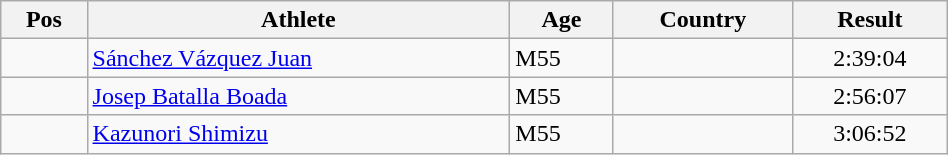<table class="wikitable"  style="text-align:center; width:50%;">
<tr>
<th>Pos</th>
<th>Athlete</th>
<th>Age</th>
<th>Country</th>
<th>Result</th>
</tr>
<tr>
<td align=center></td>
<td align=left><a href='#'>Sánchez Vázquez Juan</a></td>
<td align=left>M55</td>
<td align=left></td>
<td>2:39:04</td>
</tr>
<tr>
<td align=center></td>
<td align=left><a href='#'>Josep Batalla Boada</a></td>
<td align=left>M55</td>
<td align=left></td>
<td>2:56:07</td>
</tr>
<tr>
<td align=center></td>
<td align=left><a href='#'>Kazunori Shimizu</a></td>
<td align=left>M55</td>
<td align=left></td>
<td>3:06:52</td>
</tr>
</table>
